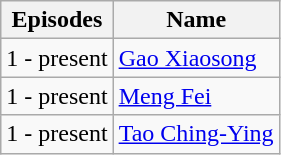<table class="wikitable">
<tr>
<th>Episodes</th>
<th>Name</th>
</tr>
<tr>
<td style="text-align:center">1 - present</td>
<td><a href='#'>Gao Xiaosong</a></td>
</tr>
<tr>
<td style="text-align:center">1 - present</td>
<td><a href='#'>Meng Fei</a></td>
</tr>
<tr>
<td style="text-align:center">1 - present</td>
<td><a href='#'>Tao Ching-Ying</a></td>
</tr>
</table>
